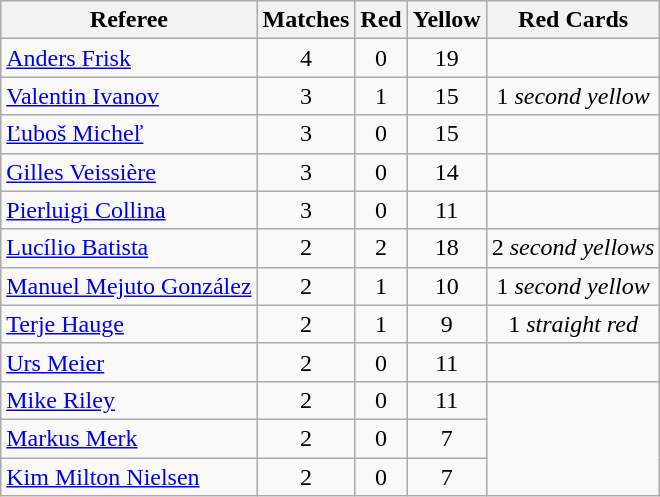<table class="wikitable" style="text-align:center">
<tr>
<th>Referee</th>
<th>Matches</th>
<th> Red</th>
<th> Yellow</th>
<th>Red Cards</th>
</tr>
<tr>
<td align="left"> <a href='#'>Anders Frisk</a></td>
<td>4</td>
<td>0</td>
<td>19</td>
<td></td>
</tr>
<tr>
<td align="left"> <a href='#'>Valentin Ivanov</a></td>
<td>3</td>
<td>1</td>
<td>15</td>
<td>1 <em>second yellow</em></td>
</tr>
<tr>
<td align="left"> <a href='#'>Ľuboš Micheľ</a></td>
<td>3</td>
<td>0</td>
<td>15</td>
<td></td>
</tr>
<tr>
<td align="left"> <a href='#'>Gilles Veissière</a></td>
<td>3</td>
<td>0</td>
<td>14</td>
<td></td>
</tr>
<tr>
<td align="left"> <a href='#'>Pierluigi Collina</a></td>
<td>3</td>
<td>0</td>
<td>11</td>
</tr>
<tr>
<td align="left"> <a href='#'>Lucílio Batista</a></td>
<td>2</td>
<td>2</td>
<td>18</td>
<td>2 <em>second yellows</em></td>
</tr>
<tr>
<td align="left"> <a href='#'>Manuel Mejuto González</a></td>
<td>2</td>
<td>1</td>
<td>10</td>
<td>1 <em>second yellow</em></td>
</tr>
<tr>
<td align="left"> <a href='#'>Terje Hauge</a></td>
<td>2</td>
<td>1</td>
<td>9</td>
<td>1 <em>straight red</em></td>
</tr>
<tr>
<td align="left"> <a href='#'>Urs Meier</a></td>
<td>2</td>
<td>0</td>
<td>11</td>
<td></td>
</tr>
<tr>
<td align="left"> <a href='#'>Mike Riley</a></td>
<td>2</td>
<td>0</td>
<td>11</td>
</tr>
<tr>
<td align="left"> <a href='#'>Markus Merk</a></td>
<td>2</td>
<td>0</td>
<td>7</td>
</tr>
<tr>
<td align="left"> <a href='#'>Kim Milton Nielsen</a></td>
<td>2</td>
<td>0</td>
<td>7</td>
</tr>
</table>
